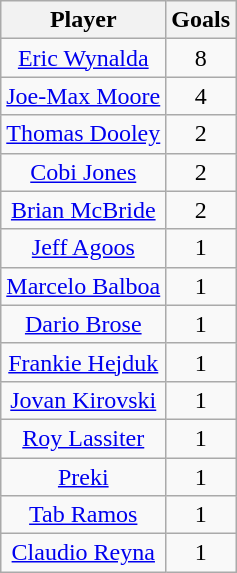<table class="wikitable sortable" style="text-align: center;">
<tr>
<th>Player</th>
<th>Goals</th>
</tr>
<tr>
<td><a href='#'>Eric Wynalda</a></td>
<td>8</td>
</tr>
<tr>
<td><a href='#'>Joe-Max Moore</a></td>
<td>4</td>
</tr>
<tr>
<td><a href='#'>Thomas Dooley</a></td>
<td>2</td>
</tr>
<tr>
<td><a href='#'>Cobi Jones</a></td>
<td>2</td>
</tr>
<tr>
<td><a href='#'>Brian McBride</a></td>
<td>2</td>
</tr>
<tr>
<td><a href='#'>Jeff Agoos</a></td>
<td>1</td>
</tr>
<tr>
<td><a href='#'>Marcelo Balboa</a></td>
<td>1</td>
</tr>
<tr>
<td><a href='#'>Dario Brose</a></td>
<td>1</td>
</tr>
<tr>
<td><a href='#'>Frankie Hejduk</a></td>
<td>1</td>
</tr>
<tr>
<td><a href='#'>Jovan Kirovski</a></td>
<td>1</td>
</tr>
<tr>
<td><a href='#'>Roy Lassiter</a></td>
<td>1</td>
</tr>
<tr>
<td><a href='#'>Preki</a></td>
<td>1</td>
</tr>
<tr>
<td><a href='#'>Tab Ramos</a></td>
<td>1</td>
</tr>
<tr>
<td><a href='#'>Claudio Reyna</a></td>
<td>1</td>
</tr>
</table>
